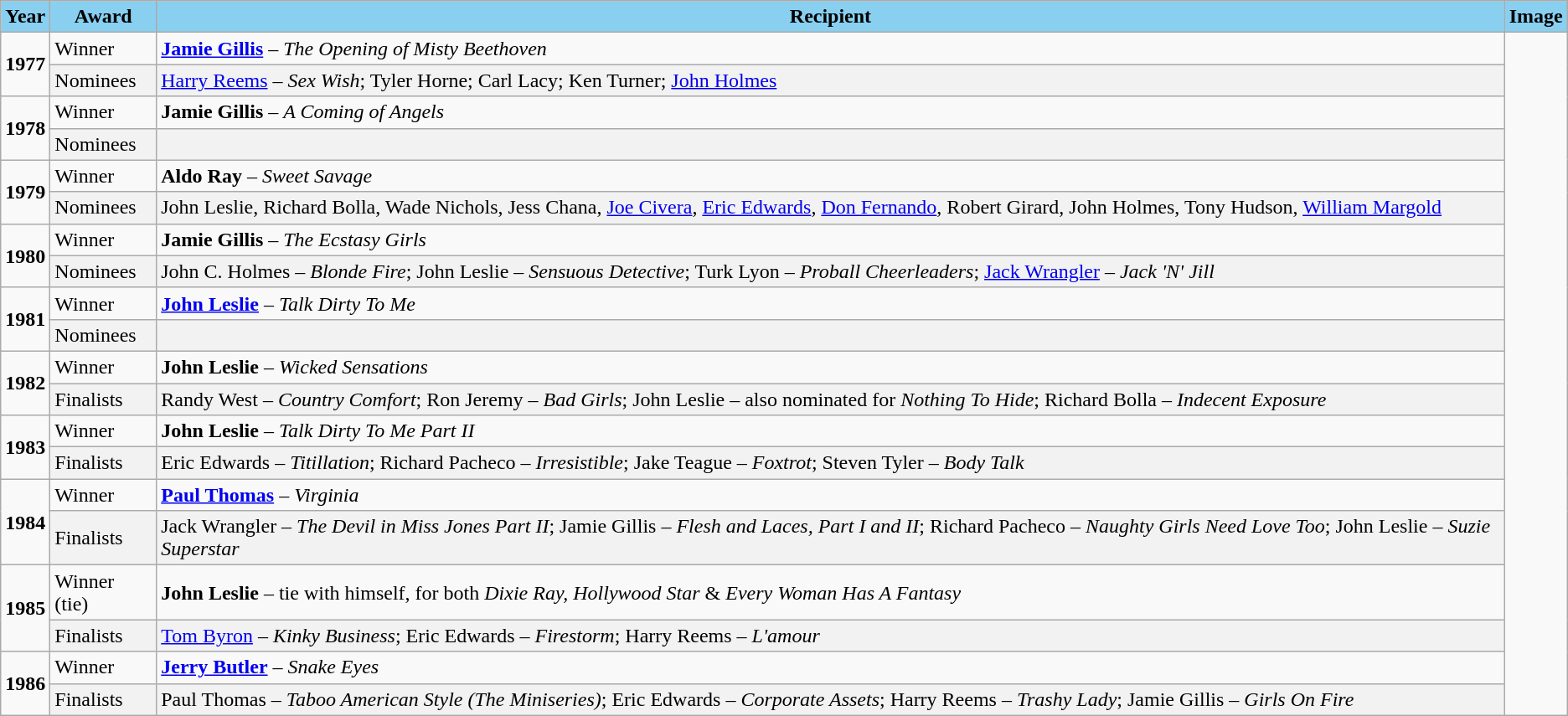<table class="wikitable">
<tr>
<th style="background:#89CFF0">Year</th>
<th style="background:#89CFF0">Award</th>
<th style="background:#89CFF0">Recipient</th>
<th style="background:#89CFF0">Image</th>
</tr>
<tr>
<td rowspan=2><strong>1977</strong></td>
<td>Winner</td>
<td><strong><a href='#'>Jamie Gillis</a></strong> – <em>The Opening of Misty Beethoven</em></td>
<td rowspan=20></td>
</tr>
<tr>
<td style="background:#F2F2F2">Nominees</td>
<td style="background:#F2F2F2"><a href='#'>Harry Reems</a> – <em>Sex Wish</em>; Tyler Horne; Carl Lacy; Ken Turner; <a href='#'>John Holmes</a></td>
</tr>
<tr>
<td rowspan=2><strong>1978</strong></td>
<td>Winner</td>
<td><strong>Jamie Gillis</strong> – <em>A Coming of Angels</em></td>
</tr>
<tr>
<td style="background:#F2F2F2">Nominees</td>
<td style="background:#F2F2F2"></td>
</tr>
<tr>
<td rowspan=2><strong>1979</strong></td>
<td>Winner</td>
<td><strong>Aldo Ray</strong> – <em>Sweet Savage</em></td>
</tr>
<tr>
<td style="background:#F2F2F2">Nominees</td>
<td style="background:#F2F2F2">John Leslie, Richard Bolla, Wade Nichols, Jess Chana, <a href='#'>Joe Civera</a>, <a href='#'>Eric Edwards</a>, <a href='#'>Don Fernando</a>, Robert Girard, John Holmes, Tony Hudson, <a href='#'>William Margold</a></td>
</tr>
<tr>
<td rowspan=2><strong>1980</strong></td>
<td>Winner</td>
<td><strong>Jamie Gillis</strong> – <em>The Ecstasy Girls</em></td>
</tr>
<tr>
<td style="background:#F2F2F2">Nominees</td>
<td style="background:#F2F2F2">John C. Holmes – <em>Blonde Fire</em>; John Leslie – <em>Sensuous Detective</em>; Turk Lyon – <em>Proball Cheerleaders</em>; <a href='#'>Jack Wrangler</a> – <em>Jack 'N' Jill</em></td>
</tr>
<tr>
<td rowspan=2><strong>1981</strong></td>
<td>Winner</td>
<td><strong><a href='#'>John Leslie</a></strong> – <em>Talk Dirty To Me</em></td>
</tr>
<tr>
<td style="background:#F2F2F2">Nominees</td>
<td style="background:#F2F2F2"></td>
</tr>
<tr>
<td rowspan=2><strong>1982</strong></td>
<td>Winner</td>
<td><strong>John Leslie</strong> – <em>Wicked Sensations</em></td>
</tr>
<tr>
<td style="background:#F2F2F2">Finalists</td>
<td style="background:#F2F2F2">Randy West – <em>Country Comfort</em>; Ron Jeremy – <em>Bad Girls</em>; John Leslie – also nominated for <em>Nothing To Hide</em>; Richard Bolla – <em>Indecent Exposure</em></td>
</tr>
<tr>
<td rowspan=2><strong>1983</strong></td>
<td>Winner</td>
<td><strong>John Leslie</strong> – <em>Talk Dirty To Me Part II</em></td>
</tr>
<tr>
<td style="background:#F2F2F2">Finalists</td>
<td style="background:#F2F2F2">Eric Edwards – <em>Titillation</em>; Richard Pacheco – <em>Irresistible</em>; Jake Teague – <em>Foxtrot</em>; Steven Tyler – <em>Body Talk</em></td>
</tr>
<tr>
<td rowspan=2><strong>1984</strong></td>
<td>Winner</td>
<td><strong><a href='#'>Paul Thomas</a></strong> – <em>Virginia</em></td>
</tr>
<tr>
<td style="background:#F2F2F2">Finalists</td>
<td style="background:#F2F2F2">Jack Wrangler – <em>The Devil in Miss Jones Part II</em>; Jamie Gillis – <em>Flesh and Laces, Part I and II</em>; Richard Pacheco – <em>Naughty Girls Need Love Too</em>; John Leslie – <em>Suzie Superstar</em></td>
</tr>
<tr>
<td rowspan=2><strong>1985</strong></td>
<td>Winner (tie)</td>
<td><strong>John Leslie</strong> – tie with himself, for both <em>Dixie Ray, Hollywood Star</em> & <em>Every Woman Has A Fantasy</em></td>
</tr>
<tr>
<td style="background:#F2F2F2">Finalists</td>
<td style="background:#F2F2F2"><a href='#'>Tom Byron</a> – <em>Kinky Business</em>; Eric Edwards – <em>Firestorm</em>; Harry Reems – <em>L'amour</em></td>
</tr>
<tr>
<td rowspan=2><strong>1986</strong></td>
<td>Winner</td>
<td><strong><a href='#'>Jerry Butler</a></strong> – <em>Snake Eyes</em></td>
</tr>
<tr>
<td style="background:#F2F2F2">Finalists</td>
<td style="background:#F2F2F2">Paul Thomas – <em>Taboo American Style (The Miniseries)</em>; Eric Edwards – <em>Corporate Assets</em>; Harry Reems – <em>Trashy Lady</em>; Jamie Gillis – <em>Girls On Fire</em></td>
</tr>
</table>
